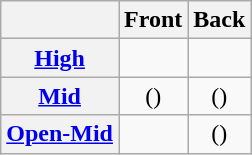<table class="wikitable" style="text-align:center;">
<tr>
<th></th>
<th>Front</th>
<th>Back</th>
</tr>
<tr>
<th><a href='#'>High</a></th>
<td></td>
<td></td>
</tr>
<tr>
<th><a href='#'>Mid</a></th>
<td> ()</td>
<td> ()</td>
</tr>
<tr>
<th><a href='#'>Open-Mid</a></th>
<td></td>
<td> ()</td>
</tr>
</table>
